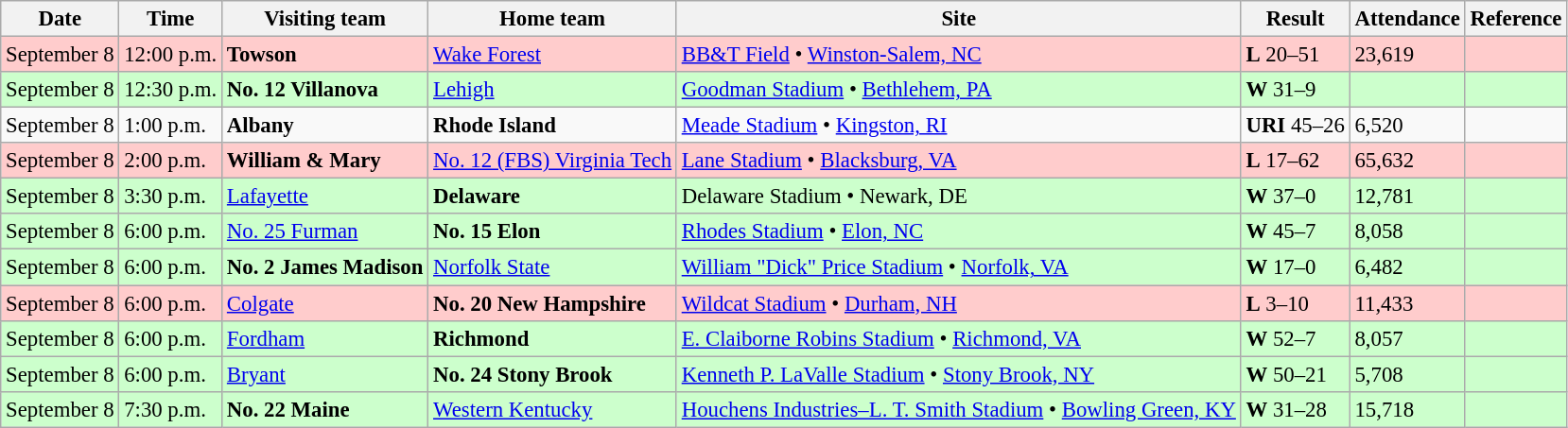<table class="wikitable" style="font-size:95%;">
<tr>
<th>Date</th>
<th>Time</th>
<th>Visiting team</th>
<th>Home team</th>
<th>Site</th>
<th>Result</th>
<th>Attendance</th>
<th class="unsortable">Reference</th>
</tr>
<tr bgcolor=#ffcccc>
<td>September 8</td>
<td>12:00 p.m.</td>
<td><strong>Towson</strong></td>
<td><a href='#'>Wake Forest</a></td>
<td><a href='#'>BB&T Field</a> • <a href='#'>Winston-Salem, NC</a></td>
<td><strong>L</strong> 20–51</td>
<td>23,619</td>
<td></td>
</tr>
<tr bgcolor=#ccffcc>
<td>September 8</td>
<td>12:30 p.m.</td>
<td><strong>No. 12 Villanova</strong></td>
<td><a href='#'>Lehigh</a></td>
<td><a href='#'>Goodman Stadium</a> • <a href='#'>Bethlehem, PA</a></td>
<td><strong>W</strong> 31–9</td>
<td></td>
<td></td>
</tr>
<tr bgcolor=>
<td>September 8</td>
<td>1:00 p.m.</td>
<td><strong>Albany</strong></td>
<td><strong>Rhode Island</strong></td>
<td><a href='#'>Meade Stadium</a> • <a href='#'>Kingston, RI</a></td>
<td><strong>URI</strong> 45–26</td>
<td>6,520</td>
<td></td>
</tr>
<tr bgcolor=#ffcccc>
<td>September 8</td>
<td>2:00 p.m.</td>
<td><strong>William & Mary</strong></td>
<td><a href='#'>No. 12 (FBS) Virginia Tech</a></td>
<td><a href='#'>Lane Stadium</a> • <a href='#'>Blacksburg, VA</a></td>
<td><strong>L</strong> 17–62</td>
<td>65,632</td>
<td></td>
</tr>
<tr bgcolor=#ccffcc>
<td>September 8</td>
<td>3:30 p.m.</td>
<td><a href='#'>Lafayette</a></td>
<td><strong>Delaware</strong></td>
<td>Delaware Stadium • Newark, DE</td>
<td><strong>W</strong> 37–0</td>
<td>12,781</td>
<td></td>
</tr>
<tr bgcolor=#ccffcc>
<td>September 8</td>
<td>6:00 p.m.</td>
<td><a href='#'>No. 25 Furman</a></td>
<td><strong>No. 15 Elon</strong></td>
<td><a href='#'>Rhodes Stadium</a> • <a href='#'>Elon, NC</a></td>
<td><strong>W</strong> 45–7</td>
<td>8,058</td>
<td></td>
</tr>
<tr bgcolor=#ccffcc>
<td>September 8</td>
<td>6:00 p.m.</td>
<td><strong>No. 2 James Madison</strong></td>
<td><a href='#'>Norfolk State</a></td>
<td><a href='#'>William "Dick" Price Stadium</a> • <a href='#'>Norfolk, VA</a></td>
<td><strong>W</strong> 17–0</td>
<td>6,482</td>
<td></td>
</tr>
<tr bgcolor=#ffcccc>
<td>September 8</td>
<td>6:00 p.m.</td>
<td><a href='#'>Colgate</a></td>
<td><strong>No. 20 New Hampshire</strong></td>
<td><a href='#'>Wildcat Stadium</a> • <a href='#'>Durham, NH</a></td>
<td><strong>L</strong> 3–10</td>
<td>11,433</td>
<td></td>
</tr>
<tr bgcolor=#ccffcc>
<td>September 8</td>
<td>6:00 p.m.</td>
<td><a href='#'>Fordham</a></td>
<td><strong>Richmond</strong></td>
<td><a href='#'>E. Claiborne Robins Stadium</a> • <a href='#'>Richmond, VA</a></td>
<td><strong>W</strong> 52–7</td>
<td>8,057</td>
<td></td>
</tr>
<tr bgcolor=#ccffcc>
<td>September 8</td>
<td>6:00 p.m.</td>
<td><a href='#'>Bryant</a></td>
<td><strong>No. 24 Stony Brook</strong></td>
<td><a href='#'>Kenneth P. LaValle Stadium</a> • <a href='#'>Stony Brook, NY</a></td>
<td><strong>W</strong> 50–21</td>
<td>5,708</td>
<td></td>
</tr>
<tr bgcolor=#ccffcc>
<td>September 8</td>
<td>7:30 p.m.</td>
<td><strong>No. 22 Maine</strong></td>
<td><a href='#'>Western Kentucky</a></td>
<td><a href='#'>Houchens Industries–L. T. Smith Stadium</a> • <a href='#'>Bowling Green, KY</a></td>
<td><strong>W</strong> 31–28</td>
<td>15,718</td>
<td></td>
</tr>
</table>
